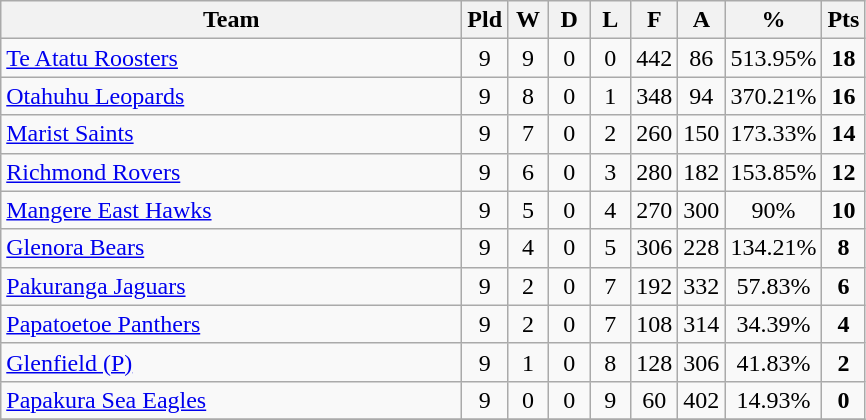<table class="wikitable" style="text-align:center;">
<tr>
<th width=300>Team</th>
<th width=20 abbr="Played">Pld</th>
<th width=20 abbr="Won">W</th>
<th width=20 abbr="Drawn">D</th>
<th width=20 abbr="Lost">L</th>
<th width=20 abbr="For">F</th>
<th width=20 abbr="Against">A</th>
<th width=20 abbr="Percentage">%</th>
<th width=20 abbr="Points">Pts</th>
</tr>
<tr>
<td style="text-align:left;"><a href='#'>Te Atatu Roosters</a></td>
<td>9</td>
<td>9</td>
<td>0</td>
<td>0</td>
<td>442</td>
<td>86</td>
<td>513.95%</td>
<td><strong>18</strong></td>
</tr>
<tr>
<td style="text-align:left;"><a href='#'>Otahuhu Leopards</a></td>
<td>9</td>
<td>8</td>
<td>0</td>
<td>1</td>
<td>348</td>
<td>94</td>
<td>370.21%</td>
<td><strong>16</strong></td>
</tr>
<tr>
<td style="text-align:left;"><a href='#'>Marist Saints</a></td>
<td>9</td>
<td>7</td>
<td>0</td>
<td>2</td>
<td>260</td>
<td>150</td>
<td>173.33%</td>
<td><strong>14</strong></td>
</tr>
<tr>
<td style="text-align:left;"><a href='#'>Richmond Rovers</a></td>
<td>9</td>
<td>6</td>
<td>0</td>
<td>3</td>
<td>280</td>
<td>182</td>
<td>153.85%</td>
<td><strong>12</strong></td>
</tr>
<tr>
<td style="text-align:left;"><a href='#'>Mangere East Hawks</a></td>
<td>9</td>
<td>5</td>
<td>0</td>
<td>4</td>
<td>270</td>
<td>300</td>
<td>90%</td>
<td><strong>10</strong></td>
</tr>
<tr>
<td style="text-align:left;"><a href='#'>Glenora Bears</a></td>
<td>9</td>
<td>4</td>
<td>0</td>
<td>5</td>
<td>306</td>
<td>228</td>
<td>134.21%</td>
<td><strong>8</strong></td>
</tr>
<tr>
<td style="text-align:left;"><a href='#'>Pakuranga Jaguars</a></td>
<td>9</td>
<td>2</td>
<td>0</td>
<td>7</td>
<td>192</td>
<td>332</td>
<td>57.83%</td>
<td><strong>6</strong></td>
</tr>
<tr>
<td style="text-align:left;"><a href='#'>Papatoetoe Panthers</a></td>
<td>9</td>
<td>2</td>
<td>0</td>
<td>7</td>
<td>108</td>
<td>314</td>
<td>34.39%</td>
<td><strong>4</strong></td>
</tr>
<tr>
<td style="text-align:left;"><a href='#'>Glenfield (P)</a></td>
<td>9</td>
<td>1</td>
<td>0</td>
<td>8</td>
<td>128</td>
<td>306</td>
<td>41.83%</td>
<td><strong>2</strong></td>
</tr>
<tr>
<td style="text-align:left;"><a href='#'>Papakura Sea Eagles</a></td>
<td>9</td>
<td>0</td>
<td>0</td>
<td>9</td>
<td>60</td>
<td>402</td>
<td>14.93%</td>
<td><strong>0</strong></td>
</tr>
<tr>
</tr>
</table>
